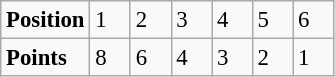<table class="wikitable" style="font-size: 95%;">
<tr>
<td><strong>Position</strong></td>
<td width=20>1</td>
<td width=20>2</td>
<td width=20>3</td>
<td width=20>4</td>
<td width=20>5</td>
<td width=20>6</td>
</tr>
<tr>
<td><strong>Points</strong></td>
<td>8</td>
<td>6</td>
<td>4</td>
<td>3</td>
<td>2</td>
<td>1</td>
</tr>
</table>
